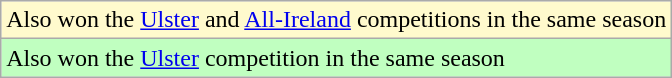<table class="wikitable">
<tr>
<td style="background-color:#FFFACD">Also won the <a href='#'>Ulster</a> and <a href='#'>All-Ireland</a> competitions in the same season</td>
</tr>
<tr>
<td style="background-color:#C0FFC0">Also won the <a href='#'>Ulster</a> competition in the same season</td>
</tr>
</table>
